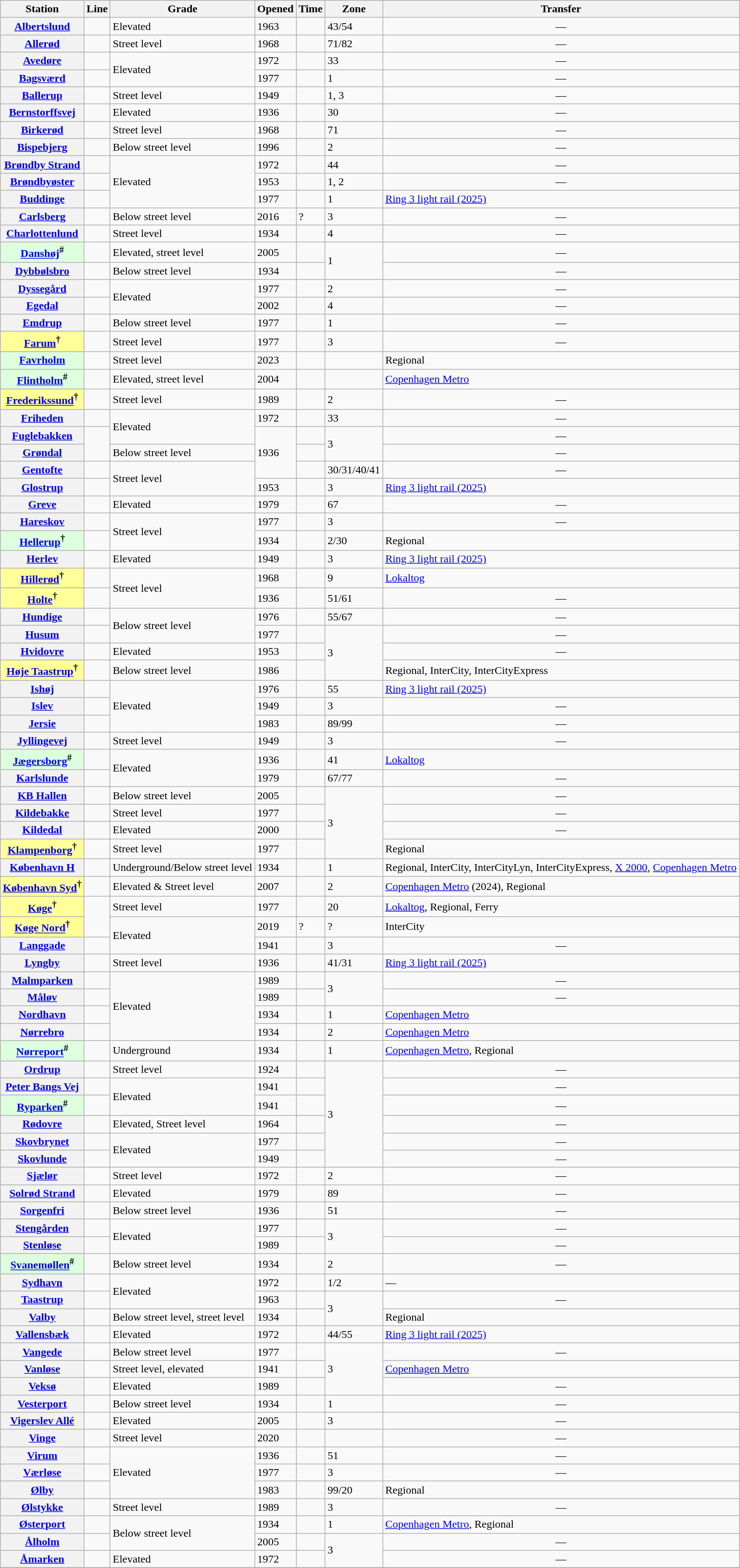<table class="wikitable plainrowheaders sortable">
<tr>
<th scope=col>Station</th>
<th scope=col>Line</th>
<th scope=col>Grade</th>
<th scope=col>Opened</th>
<th scope=col>Time</th>
<th scope=col>Zone</th>
<th scope=col>Transfer</th>
</tr>
<tr>
<th scope=row><a href='#'>Albertslund</a></th>
<td> </td>
<td>Elevated</td>
<td>1963</td>
<td></td>
<td>43/54</td>
<td align=center>—</td>
</tr>
<tr>
<th scope=row><a href='#'>Allerød</a></th>
<td></td>
<td>Street level</td>
<td>1968</td>
<td></td>
<td>71/82</td>
<td align=center>—</td>
</tr>
<tr>
<th scope=row><a href='#'>Avedøre</a></th>
<td></td>
<td rowspan="2">Elevated</td>
<td>1972</td>
<td></td>
<td>33</td>
<td align=center>—</td>
</tr>
<tr>
<th scope=row><a href='#'>Bagsværd</a></th>
<td> </td>
<td>1977</td>
<td></td>
<td>1</td>
<td align=center>—</td>
</tr>
<tr>
<th scope=row><a href='#'>Ballerup</a></th>
<td> </td>
<td>Street level</td>
<td>1949</td>
<td></td>
<td>1, 3</td>
<td align=center>—</td>
</tr>
<tr>
<th scope=row><a href='#'>Bernstorffsvej</a></th>
<td></td>
<td>Elevated</td>
<td>1936</td>
<td></td>
<td>30</td>
<td align=center>—</td>
</tr>
<tr>
<th scope=row><a href='#'>Birkerød</a></th>
<td></td>
<td>Street level</td>
<td>1968</td>
<td></td>
<td>71</td>
<td align=center>—</td>
</tr>
<tr>
<th scope=row><a href='#'>Bispebjerg</a></th>
<td></td>
<td>Below street level</td>
<td>1996</td>
<td></td>
<td>2</td>
<td align=center>—</td>
</tr>
<tr>
<th scope=row><a href='#'>Brøndby Strand</a></th>
<td></td>
<td rowspan="3">Elevated</td>
<td>1972</td>
<td></td>
<td>44</td>
<td align=center>—</td>
</tr>
<tr>
<th scope=row><a href='#'>Brøndbyøster</a></th>
<td></td>
<td>1953</td>
<td></td>
<td>1, 2</td>
<td align=center>—</td>
</tr>
<tr>
<th scope=row><a href='#'>Buddinge</a></th>
<td> </td>
<td>1977</td>
<td></td>
<td>1</td>
<td><a href='#'>Ring 3 light rail (2025)</a></td>
</tr>
<tr>
<th scope=row><a href='#'>Carlsberg</a></th>
<td>   </td>
<td>Below street level</td>
<td>2016</td>
<td>?</td>
<td>3</td>
<td align=center>—</td>
</tr>
<tr>
<th scope=row><a href='#'>Charlottenlund</a></th>
<td></td>
<td>Street level</td>
<td>1934</td>
<td></td>
<td>4</td>
<td align=center>—</td>
</tr>
<tr>
<th scope=row style="background-color:#DDFFDD"><a href='#'>Danshøj</a><sup>#</sup></th>
<td>  </td>
<td>Elevated, street level</td>
<td>2005</td>
<td></td>
<td rowspan="2">1</td>
<td align=center>—</td>
</tr>
<tr>
<th scope=row><a href='#'>Dybbølsbro</a></th>
<td>     </td>
<td>Below street level</td>
<td>1934</td>
<td></td>
<td align="center">—</td>
</tr>
<tr>
<th scope=row><a href='#'>Dyssegård</a></th>
<td></td>
<td rowspan="2">Elevated</td>
<td>1977</td>
<td></td>
<td>2</td>
<td align=center>—</td>
</tr>
<tr>
<th scope=row><a href='#'>Egedal</a></th>
<td> </td>
<td>2002</td>
<td></td>
<td>4</td>
<td align=center>—</td>
</tr>
<tr>
<th scope=row><a href='#'>Emdrup</a></th>
<td></td>
<td>Below street level</td>
<td>1977</td>
<td></td>
<td>1</td>
<td align=center>—</td>
</tr>
<tr>
<th scope=row style="background-color:#FFFF99"><a href='#'>Farum</a><sup>†</sup></th>
<td> </td>
<td>Street level</td>
<td>1977</td>
<td></td>
<td>3</td>
<td align=center>—</td>
</tr>
<tr>
<th scope=row style="background-color:#DDFFDD"><a href='#'>Favrholm</a></th>
<td></td>
<td>Street level</td>
<td>2023</td>
<td></td>
<td></td>
<td>Regional</td>
</tr>
<tr>
<th scope=row style="background-color:#DDFFDD"><a href='#'>Flintholm</a><sup>#</sup></th>
<td>  </td>
<td>Elevated, street level</td>
<td>2004</td>
<td></td>
<td></td>
<td><a href='#'>Copenhagen Metro</a></td>
</tr>
<tr>
<th scope=row style="background-color:#FFFF99"><a href='#'>Frederikssund</a><sup>†</sup></th>
<td> </td>
<td>Street level</td>
<td>1989</td>
<td></td>
<td>2</td>
<td align=center>—</td>
</tr>
<tr>
<th scope=row><a href='#'>Friheden</a></th>
<td> </td>
<td rowspan="2">Elevated</td>
<td>1972</td>
<td></td>
<td>33</td>
<td align=center>—</td>
</tr>
<tr>
<th scope=row><a href='#'>Fuglebakken</a></th>
<td rowspan="2"></td>
<td rowspan="3">1936</td>
<td></td>
<td rowspan="2">3</td>
<td align=center>—</td>
</tr>
<tr>
<th scope=row><a href='#'>Grøndal</a></th>
<td>Below street level</td>
<td></td>
<td align="center">—</td>
</tr>
<tr>
<th scope=row><a href='#'>Gentofte</a></th>
<td></td>
<td rowspan="2">Street level</td>
<td></td>
<td>30/31/40/41</td>
<td align=center>—</td>
</tr>
<tr>
<th scope=row><a href='#'>Glostrup</a></th>
<td> </td>
<td>1953</td>
<td></td>
<td>3</td>
<td><a href='#'>Ring 3 light rail (2025)</a></td>
</tr>
<tr>
<th scope=row><a href='#'>Greve</a></th>
<td> </td>
<td>Elevated</td>
<td>1979</td>
<td></td>
<td>67</td>
<td align=center>—</td>
</tr>
<tr>
<th scope=row><a href='#'>Hareskov</a></th>
<td> </td>
<td rowspan="2">Street level</td>
<td>1977</td>
<td></td>
<td>3</td>
<td align=center>—</td>
</tr>
<tr>
<th scope=row style="background-color:#DDFFDD"><a href='#'>Hellerup</a><sup>†</sup></th>
<td>   </td>
<td>1934</td>
<td></td>
<td>2/30</td>
<td>Regional</td>
</tr>
<tr>
<th scope=row><a href='#'>Herlev</a></th>
<td> </td>
<td>Elevated</td>
<td>1949</td>
<td></td>
<td>3</td>
<td><a href='#'>Ring 3 light rail (2025)</a></td>
</tr>
<tr>
<th scope=row style="background-color:#FFFF99"><a href='#'>Hillerød</a><sup>†</sup></th>
<td></td>
<td rowspan="2">Street level</td>
<td>1968</td>
<td></td>
<td>9</td>
<td><a href='#'>Lokaltog</a></td>
</tr>
<tr>
<th scope=row style="background-color:#FFFF99"><a href='#'>Holte</a><sup>†</sup></th>
<td> </td>
<td>1936</td>
<td></td>
<td>51/61</td>
<td align=center>—</td>
</tr>
<tr>
<th scope=row><a href='#'>Hundige</a></th>
<td> </td>
<td rowspan="2">Below street level</td>
<td>1976</td>
<td></td>
<td>55/67</td>
<td align=center>—</td>
</tr>
<tr>
<th scope=row><a href='#'>Husum</a></th>
<td> </td>
<td>1977</td>
<td></td>
<td rowspan="3">3</td>
<td align=center>—</td>
</tr>
<tr>
<th scope=row><a href='#'>Hvidovre</a></th>
<td> </td>
<td>Elevated</td>
<td>1953</td>
<td></td>
<td align="center">—</td>
</tr>
<tr>
<th scope=row style="background-color:#FFFF99"><a href='#'>Høje Taastrup</a><sup>†</sup></th>
<td> </td>
<td>Below street level</td>
<td>1986</td>
<td></td>
<td>Regional, InterCity, InterCityExpress</td>
</tr>
<tr>
<th scope=row><a href='#'>Ishøj</a></th>
<td> </td>
<td rowspan="3">Elevated</td>
<td>1976</td>
<td></td>
<td>55</td>
<td><a href='#'>Ring 3 light rail (2025)</a></td>
</tr>
<tr>
<th scope=row><a href='#'>Islev</a></th>
<td></td>
<td>1949</td>
<td></td>
<td>3</td>
<td align=center>—</td>
</tr>
<tr>
<th scope=row><a href='#'>Jersie</a></th>
<td></td>
<td>1983</td>
<td></td>
<td>89/99</td>
<td align=center>—</td>
</tr>
<tr>
<th scope=row><a href='#'>Jyllingevej</a></th>
<td></td>
<td>Street level</td>
<td>1949</td>
<td></td>
<td>3</td>
<td align=center>—</td>
</tr>
<tr>
<th scope=row style="background-color:#DDFFDD"><a href='#'>Jægersborg</a><sup>#</sup></th>
<td> </td>
<td rowspan="2">Elevated</td>
<td>1936</td>
<td></td>
<td>41</td>
<td><a href='#'>Lokaltog</a></td>
</tr>
<tr>
<th scope=row><a href='#'>Karlslunde</a></th>
<td> </td>
<td>1979</td>
<td></td>
<td>67/77</td>
<td align=center>—</td>
</tr>
<tr>
<th scope=row><a href='#'>KB Hallen</a></th>
<td></td>
<td>Below street level</td>
<td>2005</td>
<td></td>
<td rowspan="4">3</td>
<td align=center>—</td>
</tr>
<tr>
<th scope=row><a href='#'>Kildebakke</a></th>
<td></td>
<td>Street level</td>
<td>1977</td>
<td></td>
<td align="center">—</td>
</tr>
<tr>
<th scope=row><a href='#'>Kildedal</a></th>
<td></td>
<td>Elevated</td>
<td>2000</td>
<td></td>
<td align="center">—</td>
</tr>
<tr>
<th scope=row style="background-color:#FFFF99"><a href='#'>Klampenborg</a><sup>†</sup></th>
<td></td>
<td>Street level</td>
<td>1977</td>
<td></td>
<td>Regional</td>
</tr>
<tr>
<th scope=row><a href='#'>København H</a></th>
<td>     </td>
<td>Underground/Below street level</td>
<td>1934</td>
<td></td>
<td>1</td>
<td>Regional, InterCity, InterCityLyn, InterCityExpress, <a href='#'>X 2000</a>, <a href='#'>Copenhagen Metro</a></td>
</tr>
<tr>
<th scope=row style="background-color:#FFFF99"><a href='#'>København Syd</a><sup>†</sup></th>
<td>  </td>
<td>Elevated & Street level</td>
<td>2007</td>
<td></td>
<td>2</td>
<td><a href='#'>Copenhagen Metro</a> (2024), Regional</td>
</tr>
<tr>
<th scope=row style="background-color:#FFFF99"><a href='#'>Køge</a><sup>†</sup></th>
<td rowspan="2"> </td>
<td>Street level</td>
<td>1977</td>
<td></td>
<td>20</td>
<td><a href='#'>Lokaltog</a>, Regional, Ferry</td>
</tr>
<tr>
<th scope=row style="background-color:#FFFF99"><a href='#'>Køge Nord</a><sup>†</sup></th>
<td rowspan="2">Elevated</td>
<td>2019</td>
<td>?</td>
<td>?</td>
<td>InterCity</td>
</tr>
<tr>
<th scope=row><a href='#'>Langgade</a></th>
<td></td>
<td>1941</td>
<td></td>
<td>3</td>
<td align=center>—</td>
</tr>
<tr>
<th scope=row><a href='#'>Lyngby</a></th>
<td> </td>
<td>Street level</td>
<td>1936</td>
<td></td>
<td>41/31</td>
<td><a href='#'>Ring 3 light rail (2025)</a></td>
</tr>
<tr>
<th scope=row><a href='#'>Malmparken</a></th>
<td> </td>
<td rowspan="4">Elevated</td>
<td>1989</td>
<td></td>
<td rowspan="2">3</td>
<td align=center>—</td>
</tr>
<tr>
<th scope=row><a href='#'>Måløv</a></th>
<td> </td>
<td>1989</td>
<td></td>
<td align="center">—</td>
</tr>
<tr>
<th scope=row><a href='#'>Nordhavn</a></th>
<td>    </td>
<td>1934</td>
<td></td>
<td>1</td>
<td><a href='#'>Copenhagen Metro</a></td>
</tr>
<tr>
<th scope=row><a href='#'>Nørrebro</a></th>
<td></td>
<td>1934</td>
<td></td>
<td>2</td>
<td><a href='#'>Copenhagen Metro</a></td>
</tr>
<tr>
<th scope=row style="background-color:#DDFFDD"><a href='#'>Nørreport</a><sup>#</sup></th>
<td>     </td>
<td>Underground</td>
<td>1934</td>
<td></td>
<td>1</td>
<td><a href='#'>Copenhagen Metro</a>, Regional</td>
</tr>
<tr>
<th scope=row><a href='#'>Ordrup</a></th>
<td></td>
<td>Street level</td>
<td>1924</td>
<td></td>
<td rowspan="6">3</td>
<td align=center>—</td>
</tr>
<tr>
<th scope=row><a href='#'>Peter Bangs Vej</a></th>
<td></td>
<td rowspan="2">Elevated</td>
<td>1941</td>
<td></td>
<td align="center">—</td>
</tr>
<tr>
<th scope=row style="background-color:#DDFFDD"><a href='#'>Ryparken</a><sup>#</sup></th>
<td>  </td>
<td>1941</td>
<td></td>
<td align="center">—</td>
</tr>
<tr>
<th scope=row><a href='#'>Rødovre</a></th>
<td> </td>
<td>Elevated, Street level</td>
<td>1964</td>
<td></td>
<td align="center">—</td>
</tr>
<tr>
<th scope=row><a href='#'>Skovbrynet</a></th>
<td></td>
<td rowspan="2">Elevated</td>
<td>1977</td>
<td></td>
<td align="center">—</td>
</tr>
<tr>
<th scope=row><a href='#'>Skovlunde</a></th>
<td></td>
<td>1949</td>
<td></td>
<td align="center">—</td>
</tr>
<tr>
<th scope=row><a href='#'>Sjælør</a></th>
<td> </td>
<td>Street level</td>
<td>1972</td>
<td></td>
<td>2</td>
<td align=center>—</td>
</tr>
<tr>
<th scope=row><a href='#'>Solrød Strand</a></th>
<td> </td>
<td>Elevated</td>
<td>1979</td>
<td></td>
<td>89</td>
<td align=center>—</td>
</tr>
<tr>
<th scope=row><a href='#'>Sorgenfri</a></th>
<td> </td>
<td>Below street level</td>
<td>1936</td>
<td></td>
<td>51</td>
<td align=center>—</td>
</tr>
<tr>
<th scope=row><a href='#'>Stengården</a></th>
<td> </td>
<td rowspan="2">Elevated</td>
<td>1977</td>
<td></td>
<td rowspan="2">3</td>
<td align=center>—</td>
</tr>
<tr>
<th scope=row><a href='#'>Stenløse</a></th>
<td> </td>
<td>1989</td>
<td></td>
<td align="center">—</td>
</tr>
<tr>
<th scope=row style="background-color:#DDFFDD"><a href='#'>Svanemøllen</a><sup>#</sup></th>
<td>    </td>
<td>Below street level</td>
<td>1934</td>
<td></td>
<td>2</td>
<td align=center>—</td>
</tr>
<tr>
<th scope=row><a href='#'>Sydhavn</a></th>
<td> </td>
<td rowspan="2">Elevated</td>
<td>1972</td>
<td></td>
<td>1/2</td>
<td>—</td>
</tr>
<tr>
<th scope=row><a href='#'>Taastrup</a></th>
<td> </td>
<td>1963</td>
<td></td>
<td rowspan="2">3</td>
<td align=center>—</td>
</tr>
<tr>
<th scope=row "background-color:#DDFFDD"><a href='#'>Valby</a></th>
<td>   </td>
<td>Below street level, street level</td>
<td>1934</td>
<td></td>
<td>Regional</td>
</tr>
<tr>
<th scope=row><a href='#'>Vallensbæk</a></th>
<td></td>
<td>Elevated</td>
<td>1972</td>
<td></td>
<td>44/55</td>
<td><a href='#'>Ring 3 light rail (2025)</a></td>
</tr>
<tr>
<th scope=row><a href='#'>Vangede</a></th>
<td> </td>
<td>Below street level</td>
<td>1977</td>
<td></td>
<td rowspan="3">3</td>
<td align=center>—</td>
</tr>
<tr>
<th scope=row><a href='#'>Vanløse</a></th>
<td> </td>
<td>Street level, elevated</td>
<td>1941</td>
<td></td>
<td><a href='#'>Copenhagen Metro</a></td>
</tr>
<tr>
<th scope=row><a href='#'>Veksø</a></th>
<td> </td>
<td>Elevated</td>
<td>1989</td>
<td></td>
<td align="center">—</td>
</tr>
<tr>
<th scope=row><a href='#'>Vesterport</a></th>
<td>     </td>
<td>Below street level</td>
<td>1934</td>
<td></td>
<td>1</td>
<td align=center>—</td>
</tr>
<tr>
<th scope=row><a href='#'>Vigerslev Allé</a></th>
<td></td>
<td>Elevated</td>
<td>2005</td>
<td></td>
<td>3</td>
<td align=center>—</td>
</tr>
<tr>
<th scope=row><a href='#'>Vinge</a></th>
<td></td>
<td>Street level</td>
<td>2020</td>
<td></td>
<td></td>
<td align=center>—</td>
</tr>
<tr>
<th scope=row><a href='#'>Virum</a></th>
<td></td>
<td rowspan="3">Elevated</td>
<td>1936</td>
<td></td>
<td>51</td>
<td align=center>—</td>
</tr>
<tr>
<th scope=row><a href='#'>Værløse</a></th>
<td> </td>
<td>1977</td>
<td></td>
<td>3</td>
<td align=center>—</td>
</tr>
<tr>
<th scope=row><a href='#'>Ølby</a></th>
<td></td>
<td>1983</td>
<td></td>
<td>99/20</td>
<td>Regional</td>
</tr>
<tr>
<th scope=row><a href='#'>Ølstykke</a></th>
<td> </td>
<td>Street level</td>
<td>1989</td>
<td></td>
<td>3</td>
<td align=center>—</td>
</tr>
<tr>
<th scope=row><a href='#'>Østerport</a></th>
<td>     </td>
<td rowspan="2">Below street level</td>
<td>1934</td>
<td></td>
<td>1</td>
<td><a href='#'>Copenhagen Metro</a>, Regional</td>
</tr>
<tr>
<th scope=row><a href='#'>Ålholm</a></th>
<td></td>
<td>2005</td>
<td></td>
<td rowspan="2">3</td>
<td align=center>—</td>
</tr>
<tr>
<th scope=row><a href='#'>Åmarken</a></th>
<td></td>
<td>Elevated</td>
<td>1972</td>
<td></td>
<td align="center">—</td>
</tr>
<tr>
</tr>
</table>
